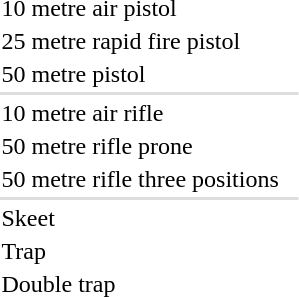<table>
<tr>
<td>10 metre air pistol <br></td>
<td></td>
<td></td>
<td></td>
</tr>
<tr>
<td>25 metre rapid fire pistol <br></td>
<td></td>
<td></td>
<td></td>
</tr>
<tr>
<td>50 metre pistol <br></td>
<td></td>
<td></td>
<td></td>
</tr>
<tr bgcolor=#DDDDDD>
<td colspan=7></td>
</tr>
<tr>
<td>10 metre air rifle <br></td>
<td></td>
<td></td>
<td></td>
</tr>
<tr>
<td>50 metre rifle prone <br></td>
<td></td>
<td></td>
<td></td>
</tr>
<tr>
<td>50 metre rifle three positions <br></td>
<td></td>
<td></td>
<td></td>
</tr>
<tr bgcolor=#DDDDDD>
<td colspan=7></td>
</tr>
<tr>
<td>Skeet <br></td>
<td></td>
<td></td>
<td></td>
</tr>
<tr>
<td>Trap <br></td>
<td></td>
<td></td>
<td></td>
</tr>
<tr>
<td>Double trap <br></td>
<td></td>
<td></td>
<td></td>
</tr>
<tr>
</tr>
</table>
